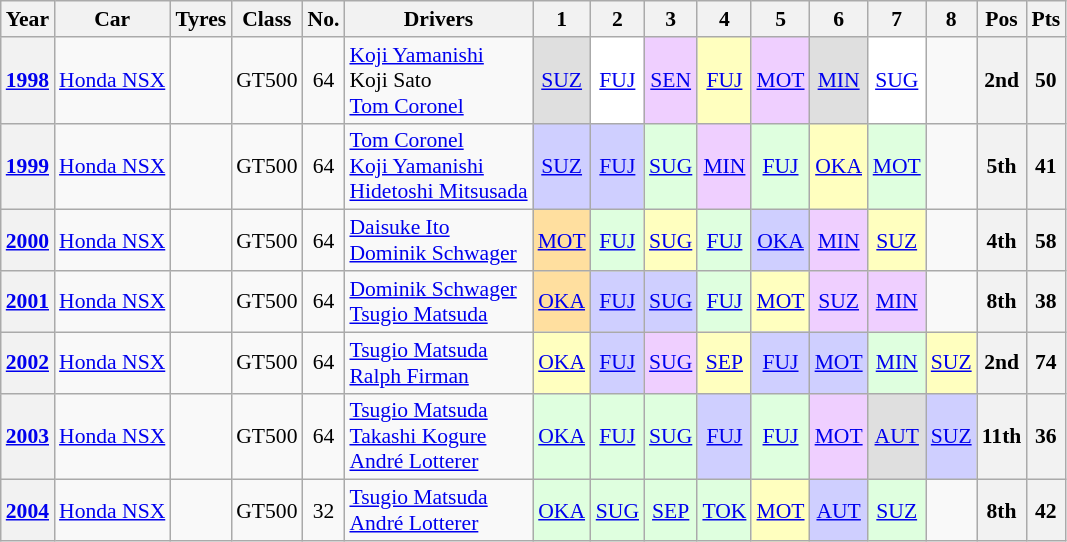<table class="wikitable" style="text-align:center; font-size:90%">
<tr>
<th>Year</th>
<th>Car</th>
<th>Tyres</th>
<th>Class</th>
<th>No.</th>
<th>Drivers</th>
<th>1</th>
<th>2</th>
<th>3</th>
<th>4</th>
<th>5</th>
<th>6</th>
<th>7</th>
<th>8</th>
<th>Pos</th>
<th>Pts</th>
</tr>
<tr>
<th><a href='#'>1998</a></th>
<td><a href='#'>Honda NSX</a></td>
<td></td>
<td>GT500</td>
<td>64</td>
<td align="left"> <a href='#'>Koji Yamanishi</a><br> Koji Sato<br> <a href='#'>Tom Coronel</a></td>
<td style="background:#DFDFDF;"><a href='#'>SUZ</a><br></td>
<td style="background:#FFFFFF;"><a href='#'>FUJ</a><br></td>
<td style="background:#EFCFFF;"><a href='#'>SEN</a><br></td>
<td style="background:#FFFFBF;"><a href='#'>FUJ</a><br></td>
<td style="background:#EFCFFF;"><a href='#'>MOT</a><br></td>
<td style="background:#DFDFDF;"><a href='#'>MIN</a><br></td>
<td style="background:#FFFFFF;"><a href='#'>SUG</a><br></td>
<td></td>
<th>2nd</th>
<th>50</th>
</tr>
<tr>
<th><a href='#'>1999</a></th>
<td><a href='#'>Honda NSX</a></td>
<td></td>
<td>GT500</td>
<td>64</td>
<td align="left"> <a href='#'>Tom Coronel</a><br> <a href='#'>Koji Yamanishi</a><br> <a href='#'>Hidetoshi Mitsusada</a></td>
<td style="background:#CFCFFF;"><a href='#'>SUZ</a><br></td>
<td style="background:#CFCFFF;"><a href='#'>FUJ</a><br></td>
<td style="background:#DFFFDF"><a href='#'>SUG</a><br></td>
<td style="background:#EFCFFF;"><a href='#'>MIN</a><br></td>
<td style="background:#DFFFDF;"><a href='#'>FUJ</a><br></td>
<td style="background:#FFFFBF;"><a href='#'>OKA</a><br></td>
<td style="background:#DFFFDF;"><a href='#'>MOT</a><br></td>
<td></td>
<th>5th</th>
<th>41</th>
</tr>
<tr>
<th><a href='#'>2000</a></th>
<td><a href='#'>Honda NSX</a></td>
<td></td>
<td>GT500</td>
<td>64</td>
<td align="left"> <a href='#'>Daisuke Ito</a><br> <a href='#'>Dominik Schwager</a></td>
<td style="background:#ffdf9f;"><a href='#'>MOT</a><br></td>
<td style="background:#DFFFDF;"><a href='#'>FUJ</a><br></td>
<td style="background:#FFFFBF;"><a href='#'>SUG</a><br></td>
<td style="background:#DFFFDF;"><a href='#'>FUJ</a><br></td>
<td style="background:#CFCFFF;"><a href='#'>OKA</a><br></td>
<td style="background:#EFCFFF;"><a href='#'>MIN</a><br></td>
<td style="background:#FFFFBF"><a href='#'>SUZ</a><br></td>
<td></td>
<th>4th</th>
<th>58</th>
</tr>
<tr>
<th><a href='#'>2001</a></th>
<td><a href='#'>Honda NSX</a></td>
<td></td>
<td>GT500</td>
<td>64</td>
<td align="left"> <a href='#'>Dominik Schwager</a><br> <a href='#'>Tsugio Matsuda</a></td>
<td style="background:#ffdf9f;"><a href='#'>OKA</a><br></td>
<td style="background:#CFCFFF;"><a href='#'>FUJ</a><br></td>
<td style="background:#CFCFFF;"><a href='#'>SUG</a><br></td>
<td style="background:#DFFFDF;"><a href='#'>FUJ</a><br></td>
<td style="background:#FFFFBF;"><a href='#'>MOT</a><br></td>
<td style="background:#EFCFFF;"><a href='#'>SUZ</a><br></td>
<td style="background:#EFCFFF;"><a href='#'>MIN</a><br></td>
<td></td>
<th>8th</th>
<th>38</th>
</tr>
<tr>
<th><a href='#'>2002</a></th>
<td><a href='#'>Honda NSX</a></td>
<td></td>
<td>GT500</td>
<td>64</td>
<td align="left"> <a href='#'>Tsugio Matsuda</a><br> <a href='#'>Ralph Firman</a></td>
<td style="background:#FFFFBF;"><a href='#'>OKA</a><br></td>
<td style="background:#CFCFFF;"><a href='#'>FUJ</a><br></td>
<td style="background:#EFCFFF;"><a href='#'>SUG</a><br></td>
<td style="background:#FFFFBF;"><a href='#'>SEP</a><br></td>
<td style="background:#CFCFFF;"><a href='#'>FUJ</a><br></td>
<td style="background:#CFCFFF;"><a href='#'>MOT</a><br></td>
<td style="background:#DFFFDF;"><a href='#'>MIN</a><br></td>
<td style="background:#FFFFBF;"><a href='#'>SUZ</a><br></td>
<th>2nd</th>
<th>74</th>
</tr>
<tr>
<th><a href='#'>2003</a></th>
<td><a href='#'>Honda NSX</a></td>
<td></td>
<td>GT500</td>
<td>64</td>
<td align="left"> <a href='#'>Tsugio Matsuda</a><br> <a href='#'>Takashi Kogure</a><br> <a href='#'>André Lotterer</a></td>
<td style="background:#DFFFDF;"><a href='#'>OKA</a><br></td>
<td style="background:#DFFFDF;"><a href='#'>FUJ</a><br></td>
<td style="background:#DFFFDF;"><a href='#'>SUG</a><br></td>
<td style="background:#CFCFFF;"><a href='#'>FUJ</a><br></td>
<td style="background:#DFFFDF;"><a href='#'>FUJ</a><br></td>
<td style="background:#EFCFFF;"><a href='#'>MOT</a><br></td>
<td style="background:#DFDFDF;"><a href='#'>AUT</a><br></td>
<td style="background:#CFCFFF;"><a href='#'>SUZ</a><br></td>
<th>11th</th>
<th>36</th>
</tr>
<tr>
<th><a href='#'>2004</a></th>
<td><a href='#'>Honda NSX</a></td>
<td></td>
<td>GT500</td>
<td>32</td>
<td align="left"> <a href='#'>Tsugio Matsuda</a><br> <a href='#'>André Lotterer</a></td>
<td style="background:#DFFFDF;"><a href='#'>OKA</a><br></td>
<td style="background:#DFFFDF;"><a href='#'>SUG</a><br></td>
<td style="background:#DFFFDF;"><a href='#'>SEP</a><br></td>
<td style="background:#DFFFDF;"><a href='#'>TOK</a><br></td>
<td style="background:#FFFFBF;"><a href='#'>MOT</a><br></td>
<td style="background:#CFCFFF;"><a href='#'>AUT</a><br></td>
<td style="background:#DFFFDF;"><a href='#'>SUZ</a><br></td>
<td></td>
<th>8th</th>
<th>42</th>
</tr>
</table>
